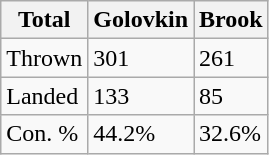<table class="wikitable">
<tr>
<th>Total</th>
<th>Golovkin</th>
<th>Brook</th>
</tr>
<tr>
<td>Thrown</td>
<td>301</td>
<td>261</td>
</tr>
<tr>
<td>Landed</td>
<td>133</td>
<td>85</td>
</tr>
<tr>
<td>Con. %</td>
<td>44.2%</td>
<td>32.6%</td>
</tr>
</table>
